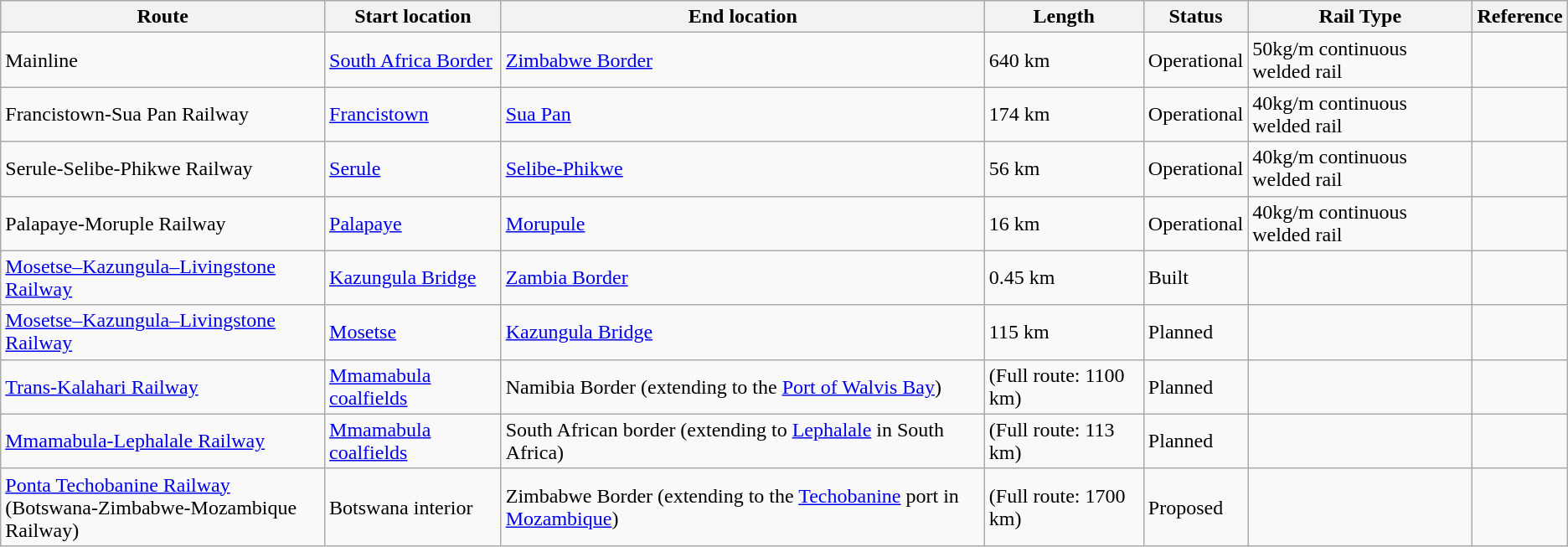<table class="wikitable">
<tr>
<th>Route</th>
<th>Start location</th>
<th>End location</th>
<th>Length</th>
<th>Status</th>
<th>Rail Type</th>
<th>Reference</th>
</tr>
<tr>
<td>Mainline</td>
<td><a href='#'>South Africa Border</a></td>
<td><a href='#'>Zimbabwe Border</a></td>
<td>640 km</td>
<td>Operational</td>
<td>50kg/m continuous welded rail</td>
<td></td>
</tr>
<tr>
<td>Francistown-Sua Pan Railway</td>
<td><a href='#'>Francistown</a></td>
<td><a href='#'>Sua Pan</a></td>
<td>174 km</td>
<td>Operational</td>
<td>40kg/m continuous welded rail</td>
<td></td>
</tr>
<tr>
<td>Serule-Selibe-Phikwe Railway</td>
<td><a href='#'>Serule</a></td>
<td><a href='#'>Selibe-Phikwe</a></td>
<td>56 km</td>
<td>Operational</td>
<td>40kg/m continuous welded rail</td>
<td></td>
</tr>
<tr>
<td>Palapaye-Moruple Railway</td>
<td><a href='#'>Palapaye</a></td>
<td><a href='#'>Morupule</a></td>
<td>16 km</td>
<td>Operational</td>
<td>40kg/m continuous welded rail</td>
<td></td>
</tr>
<tr>
<td><a href='#'>Mosetse–Kazungula–Livingstone Railway</a></td>
<td><a href='#'>Kazungula Bridge</a></td>
<td><a href='#'>Zambia Border</a></td>
<td>0.45 km</td>
<td>Built</td>
<td></td>
<td></td>
</tr>
<tr>
<td><a href='#'>Mosetse–Kazungula–Livingstone Railway</a></td>
<td><a href='#'>Mosetse</a></td>
<td><a href='#'>Kazungula Bridge</a></td>
<td>115 km</td>
<td>Planned</td>
<td></td>
<td></td>
</tr>
<tr>
<td><a href='#'>Trans-Kalahari Railway</a></td>
<td><a href='#'>Mmamabula coalfields</a></td>
<td>Namibia Border (extending to the <a href='#'>Port of Walvis Bay</a>)</td>
<td>(Full route: 1100 km)</td>
<td>Planned</td>
<td></td>
<td></td>
</tr>
<tr>
<td><a href='#'>Mmamabula-Lephalale Railway</a></td>
<td><a href='#'>Mmamabula coalfields</a></td>
<td>South African border (extending to <a href='#'>Lephalale</a> in South Africa)</td>
<td>(Full route: 113 km)</td>
<td>Planned</td>
<td></td>
<td></td>
</tr>
<tr>
<td><a href='#'>Ponta Techobanine Railway</a><br>(Botswana-Zimbabwe-Mozambique Railway)</td>
<td>Botswana interior</td>
<td>Zimbabwe Border (extending to the <a href='#'>Techobanine</a> port in <a href='#'>Mozambique</a>)</td>
<td>(Full route: 1700 km)</td>
<td>Proposed</td>
<td></td>
<td></td>
</tr>
</table>
